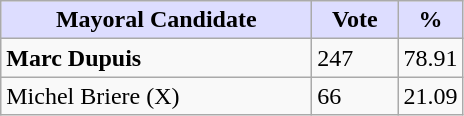<table class="wikitable">
<tr>
<th style="background:#ddf; width:200px;">Mayoral Candidate</th>
<th style="background:#ddf; width:50px;">Vote</th>
<th style="background:#ddf; width:30px;">%</th>
</tr>
<tr>
<td><strong>Marc Dupuis</strong></td>
<td>247</td>
<td>78.91</td>
</tr>
<tr>
<td>Michel Briere (X)</td>
<td>66</td>
<td>21.09</td>
</tr>
</table>
